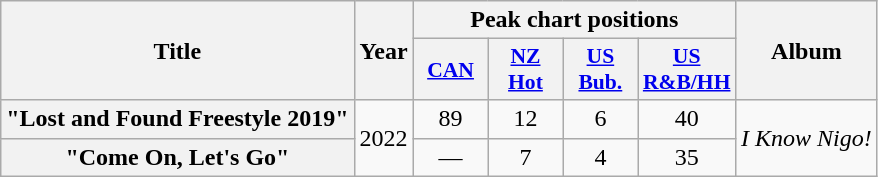<table class="wikitable plainrowheaders" style="text-align:center">
<tr>
<th rowspan="2">Title</th>
<th rowspan="2">Year</th>
<th colspan="4">Peak chart positions</th>
<th rowspan="2">Album</th>
</tr>
<tr>
<th scope="col" style="width:3em;font-size:90%;"><a href='#'>CAN</a><br></th>
<th scope="col" style="width:3em;font-size:90%;"><a href='#'>NZ<br>Hot</a><br></th>
<th scope="col" style="width:3em;font-size:90%;"><a href='#'>US<br>Bub.</a><br></th>
<th scope="col" style="width:3em;font-size:90%;"><a href='#'>US<br>R&B/HH</a><br></th>
</tr>
<tr>
<th scope="row">"Lost and Found Freestyle 2019"<br></th>
<td rowspan="2">2022</td>
<td>89</td>
<td>12</td>
<td>6</td>
<td>40</td>
<td rowspan="2"><em>I Know Nigo!</em></td>
</tr>
<tr>
<th scope="row">"Come On, Let's Go"<br></th>
<td>—</td>
<td>7</td>
<td>4</td>
<td>35</td>
</tr>
</table>
